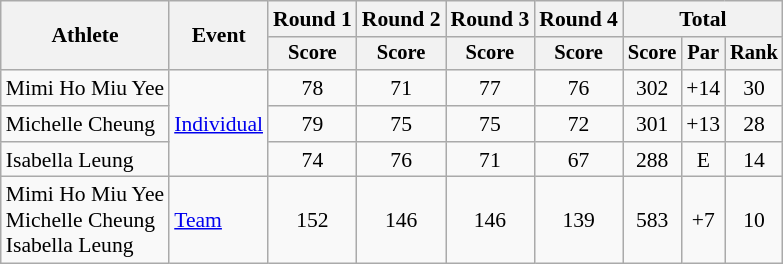<table class=wikitable style=font-size:90%;text-align:center>
<tr>
<th rowspan=2>Athlete</th>
<th rowspan=2>Event</th>
<th>Round 1</th>
<th>Round 2</th>
<th>Round 3</th>
<th>Round 4</th>
<th colspan=3>Total</th>
</tr>
<tr style="font-size:95%">
<th>Score</th>
<th>Score</th>
<th>Score</th>
<th>Score</th>
<th>Score</th>
<th>Par</th>
<th>Rank</th>
</tr>
<tr>
<td align=left>Mimi Ho Miu Yee</td>
<td align=left rowspan=3><a href='#'>Individual</a></td>
<td>78</td>
<td>71</td>
<td>77</td>
<td>76</td>
<td>302</td>
<td>+14</td>
<td>30</td>
</tr>
<tr>
<td align=left>Michelle Cheung</td>
<td>79</td>
<td>75</td>
<td>75</td>
<td>72</td>
<td>301</td>
<td>+13</td>
<td>28</td>
</tr>
<tr>
<td align=left>Isabella Leung</td>
<td>74</td>
<td>76</td>
<td>71</td>
<td>67</td>
<td>288</td>
<td>E</td>
<td>14</td>
</tr>
<tr>
<td align=left>Mimi Ho Miu Yee<br>Michelle Cheung<br>Isabella Leung</td>
<td align=left><a href='#'>Team</a></td>
<td>152</td>
<td>146</td>
<td>146</td>
<td>139</td>
<td>583</td>
<td>+7</td>
<td>10</td>
</tr>
</table>
